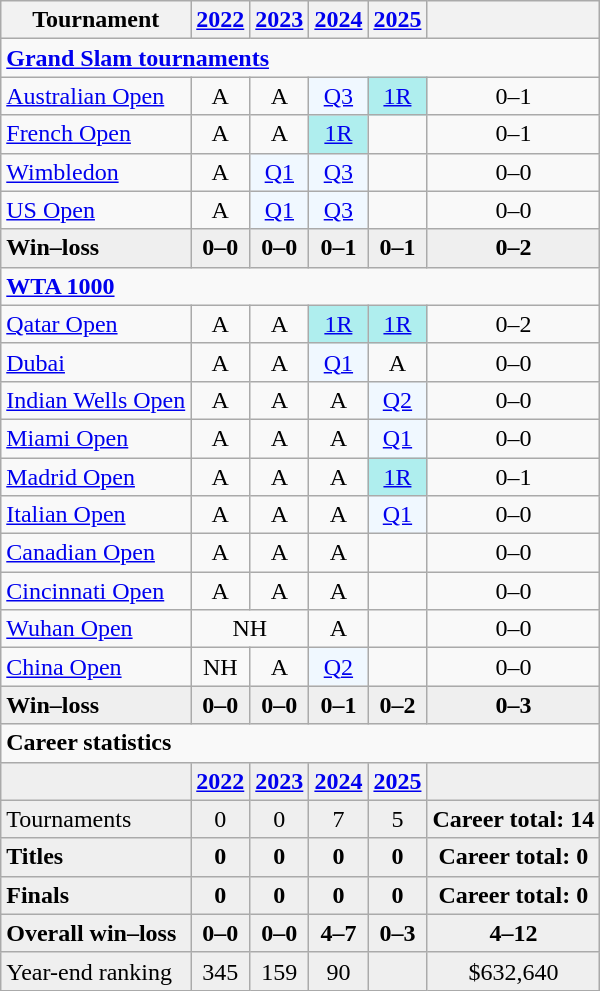<table class="wikitable" style="text-align:center">
<tr>
<th>Tournament</th>
<th><a href='#'>2022</a></th>
<th><a href='#'>2023</a></th>
<th><a href='#'>2024</a></th>
<th><a href='#'>2025</a></th>
<th></th>
</tr>
<tr>
<td colspan="7" align="left"><strong><a href='#'>Grand Slam tournaments</a></strong></td>
</tr>
<tr>
<td align="left"><a href='#'>Australian Open</a></td>
<td>A</td>
<td>A</td>
<td bgcolor=f0f8ff><a href='#'>Q3</a></td>
<td bgcolor=afeeee><a href='#'>1R</a></td>
<td>0–1</td>
</tr>
<tr>
<td align="left"><a href='#'>French Open</a></td>
<td>A</td>
<td>A</td>
<td bgcolor=afeeee><a href='#'>1R</a></td>
<td></td>
<td>0–1</td>
</tr>
<tr>
<td align="left"><a href='#'>Wimbledon</a></td>
<td>A</td>
<td bgcolor=f0f8ff><a href='#'>Q1</a></td>
<td bgcolor=f0f8ff><a href='#'>Q3</a></td>
<td></td>
<td>0–0</td>
</tr>
<tr>
<td align="left"><a href='#'>US Open</a></td>
<td>A</td>
<td bgcolor=f0f8ff><a href='#'>Q1</a></td>
<td bgcolor=f0f8ff><a href='#'>Q3</a></td>
<td></td>
<td>0–0</td>
</tr>
<tr style="background:#efefef;font-weight:bold">
<td align="left">Win–loss</td>
<td>0–0</td>
<td>0–0</td>
<td>0–1</td>
<td>0–1</td>
<td>0–2</td>
</tr>
<tr>
<td colspan="7" align="left"><strong><a href='#'>WTA 1000</a></strong></td>
</tr>
<tr>
<td align="left"><a href='#'>Qatar Open</a></td>
<td>A</td>
<td>A</td>
<td bgcolor= afeeee><a href='#'>1R</a></td>
<td bgcolor= afeeee><a href='#'>1R</a></td>
<td>0–2</td>
</tr>
<tr>
<td align="left"><a href='#'>Dubai</a></td>
<td>A</td>
<td>A</td>
<td bgcolor= f0f8ff><a href='#'>Q1</a></td>
<td>A</td>
<td>0–0</td>
</tr>
<tr>
<td align="left"><a href='#'>Indian Wells Open</a></td>
<td>A</td>
<td>A</td>
<td>A</td>
<td bgcolor= f0f8ff><a href='#'>Q2</a></td>
<td>0–0</td>
</tr>
<tr>
<td align="left"><a href='#'>Miami Open</a></td>
<td>A</td>
<td>A</td>
<td>A</td>
<td bgcolor= f0f8ff><a href='#'>Q1</a></td>
<td>0–0</td>
</tr>
<tr>
<td align="left"><a href='#'>Madrid Open</a></td>
<td>A</td>
<td>A</td>
<td>A</td>
<td bgcolor= afeeee><a href='#'>1R</a></td>
<td>0–1</td>
</tr>
<tr>
<td align="left"><a href='#'>Italian Open</a></td>
<td>A</td>
<td>A</td>
<td>A</td>
<td bgcolor= f0f8ff><a href='#'>Q1</a></td>
<td>0–0</td>
</tr>
<tr>
<td align="left"><a href='#'>Canadian Open</a></td>
<td>A</td>
<td>A</td>
<td>A</td>
<td></td>
<td>0–0</td>
</tr>
<tr>
<td align="left"><a href='#'>Cincinnati Open</a></td>
<td>A</td>
<td>A</td>
<td>A</td>
<td></td>
<td>0–0<br></td>
</tr>
<tr>
<td align="left"><a href='#'>Wuhan Open</a></td>
<td colspan=2>NH</td>
<td>A</td>
<td></td>
<td>0–0</td>
</tr>
<tr>
<td align="left"><a href='#'>China Open</a></td>
<td>NH</td>
<td>A</td>
<td bgcolor= f0f8ff><a href='#'>Q2</a></td>
<td></td>
<td>0–0</td>
</tr>
<tr style="background:#efefef;font-weight:bold">
<td align="left">Win–loss</td>
<td>0–0</td>
<td>0–0</td>
<td>0–1</td>
<td>0–2</td>
<td>0–3</td>
</tr>
<tr>
<td colspan="7" align="left"><strong>Career statistics</strong></td>
</tr>
<tr style="background:#efefef;font-weight:bold">
<td></td>
<td><a href='#'>2022</a></td>
<td><a href='#'>2023</a></td>
<td><a href='#'>2024</a></td>
<th><a href='#'>2025</a></th>
<td></td>
</tr>
<tr bgcolor="efefef">
<td align="left">Tournaments</td>
<td>0</td>
<td>0</td>
<td>7</td>
<td>5</td>
<td colspan="3"><strong>Career total: 14</strong></td>
</tr>
<tr style="background:#efefef;font-weight:bold">
<td align="left">Titles</td>
<td>0</td>
<td>0</td>
<td>0</td>
<td>0</td>
<td colspan="3">Career total: 0</td>
</tr>
<tr style="background:#efefef;font-weight:bold">
<td align="left">Finals</td>
<td>0</td>
<td>0</td>
<td>0</td>
<td>0</td>
<td colspan="3">Career total: 0</td>
</tr>
<tr style="background:#efefef;font-weight:bold">
<td align="left">Overall win–loss</td>
<td>0–0</td>
<td>0–0</td>
<td>4–7</td>
<td>0–3</td>
<td>4–12</td>
</tr>
<tr bgcolor="efefef">
<td align="left">Year-end ranking</td>
<td>345</td>
<td>159</td>
<td>90</td>
<td></td>
<td>$632,640</td>
</tr>
</table>
